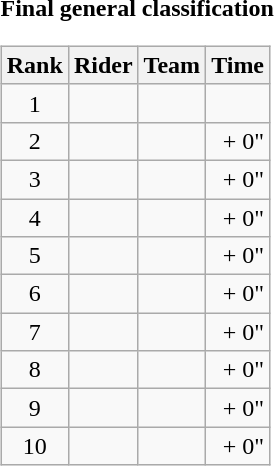<table>
<tr>
<td><strong>Final general classification</strong><br><table class="wikitable">
<tr>
<th scope="col">Rank</th>
<th scope="col">Rider</th>
<th scope="col">Team</th>
<th scope="col">Time</th>
</tr>
<tr>
<td style="text-align:center;">1</td>
<td></td>
<td></td>
<td style="text-align:right;"></td>
</tr>
<tr>
<td style="text-align:center;">2</td>
<td></td>
<td></td>
<td style="text-align:right;">+ 0"</td>
</tr>
<tr>
<td style="text-align:center;">3</td>
<td></td>
<td></td>
<td style="text-align:right;">+ 0"</td>
</tr>
<tr>
<td style="text-align:center;">4</td>
<td></td>
<td></td>
<td style="text-align:right;">+ 0"</td>
</tr>
<tr>
<td style="text-align:center;">5</td>
<td></td>
<td></td>
<td style="text-align:right;">+ 0"</td>
</tr>
<tr>
<td style="text-align:center;">6</td>
<td></td>
<td></td>
<td style="text-align:right;">+ 0"</td>
</tr>
<tr>
<td style="text-align:center;">7</td>
<td></td>
<td></td>
<td style="text-align:right;">+ 0"</td>
</tr>
<tr>
<td style="text-align:center;">8</td>
<td></td>
<td></td>
<td style="text-align:right;">+ 0"</td>
</tr>
<tr>
<td style="text-align:center;">9</td>
<td></td>
<td></td>
<td style="text-align:right;">+ 0"</td>
</tr>
<tr>
<td style="text-align:center;">10</td>
<td></td>
<td></td>
<td style="text-align:right;">+ 0"</td>
</tr>
</table>
</td>
</tr>
</table>
